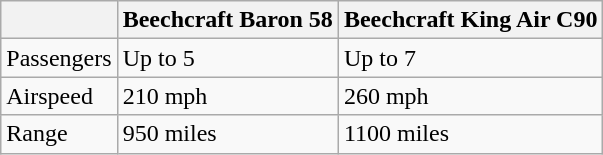<table class="wikitable">
<tr>
<th></th>
<th>Beechcraft Baron 58</th>
<th>Beechcraft King Air C90</th>
</tr>
<tr>
<td>Passengers</td>
<td>Up to 5</td>
<td>Up to 7</td>
</tr>
<tr>
<td>Airspeed</td>
<td>210 mph</td>
<td>260 mph</td>
</tr>
<tr>
<td>Range</td>
<td>950 miles</td>
<td>1100 miles</td>
</tr>
</table>
